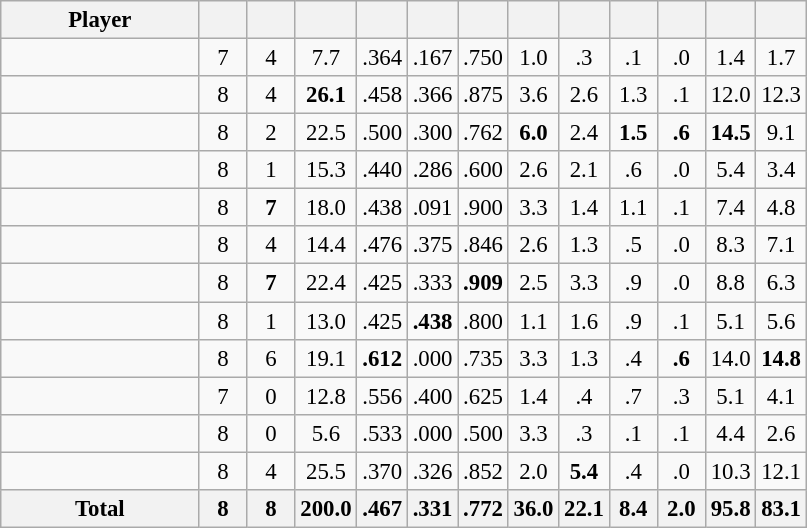<table class="wikitable sortable" style="text-align:center; font-size:95%">
<tr>
<th scope="col" width="125px">Player</th>
<th scope="col" width="25px"></th>
<th scope="col" width="25px"></th>
<th scope="col" width="25px"></th>
<th scope="col" width="25px"></th>
<th scope="col" width="25px"></th>
<th scope="col" width="25px"></th>
<th scope="col" width="25px"></th>
<th scope="col" width="25px"></th>
<th scope="col" width="25px"></th>
<th scope="col" width="25px"></th>
<th scope="col" width="25px"></th>
<th scope="col" width="25px"></th>
</tr>
<tr>
<td></td>
<td>7</td>
<td>4</td>
<td>7.7</td>
<td>.364</td>
<td>.167</td>
<td>.750</td>
<td>1.0</td>
<td>.3</td>
<td>.1</td>
<td>.0</td>
<td>1.4</td>
<td>1.7</td>
</tr>
<tr>
<td></td>
<td>8</td>
<td>4</td>
<td><strong>26.1</strong></td>
<td>.458</td>
<td>.366</td>
<td>.875</td>
<td>3.6</td>
<td>2.6</td>
<td>1.3</td>
<td>.1</td>
<td>12.0</td>
<td>12.3</td>
</tr>
<tr>
<td></td>
<td>8</td>
<td>2</td>
<td>22.5</td>
<td>.500</td>
<td>.300</td>
<td>.762</td>
<td><strong>6.0</strong></td>
<td>2.4</td>
<td><strong>1.5</strong></td>
<td><strong>.6</strong></td>
<td><strong>14.5</strong></td>
<td>9.1</td>
</tr>
<tr>
<td></td>
<td>8</td>
<td>1</td>
<td>15.3</td>
<td>.440</td>
<td>.286</td>
<td>.600</td>
<td>2.6</td>
<td>2.1</td>
<td>.6</td>
<td>.0</td>
<td>5.4</td>
<td>3.4</td>
</tr>
<tr>
<td></td>
<td>8</td>
<td><strong>7</strong></td>
<td>18.0</td>
<td>.438</td>
<td>.091</td>
<td>.900</td>
<td>3.3</td>
<td>1.4</td>
<td>1.1</td>
<td>.1</td>
<td>7.4</td>
<td>4.8</td>
</tr>
<tr>
<td></td>
<td>8</td>
<td>4</td>
<td>14.4</td>
<td>.476</td>
<td>.375</td>
<td>.846</td>
<td>2.6</td>
<td>1.3</td>
<td>.5</td>
<td>.0</td>
<td>8.3</td>
<td>7.1</td>
</tr>
<tr>
<td></td>
<td>8</td>
<td><strong>7</strong></td>
<td>22.4</td>
<td>.425</td>
<td>.333</td>
<td><strong>.909</strong></td>
<td>2.5</td>
<td>3.3</td>
<td>.9</td>
<td>.0</td>
<td>8.8</td>
<td>6.3</td>
</tr>
<tr>
<td></td>
<td>8</td>
<td>1</td>
<td>13.0</td>
<td>.425</td>
<td><strong>.438</strong></td>
<td>.800</td>
<td>1.1</td>
<td>1.6</td>
<td>.9</td>
<td>.1</td>
<td>5.1</td>
<td>5.6</td>
</tr>
<tr>
<td></td>
<td>8</td>
<td>6</td>
<td>19.1</td>
<td><strong>.612</strong></td>
<td>.000</td>
<td>.735</td>
<td>3.3</td>
<td>1.3</td>
<td>.4</td>
<td><strong>.6</strong></td>
<td>14.0</td>
<td><strong>14.8</strong></td>
</tr>
<tr>
<td></td>
<td>7</td>
<td>0</td>
<td>12.8</td>
<td>.556</td>
<td>.400</td>
<td>.625</td>
<td>1.4</td>
<td>.4</td>
<td>.7</td>
<td>.3</td>
<td>5.1</td>
<td>4.1</td>
</tr>
<tr>
<td></td>
<td>8</td>
<td>0</td>
<td>5.6</td>
<td>.533</td>
<td>.000</td>
<td>.500</td>
<td>3.3</td>
<td>.3</td>
<td>.1</td>
<td>.1</td>
<td>4.4</td>
<td>2.6</td>
</tr>
<tr>
<td></td>
<td>8</td>
<td>4</td>
<td>25.5</td>
<td>.370</td>
<td>.326</td>
<td>.852</td>
<td>2.0</td>
<td><strong>5.4</strong></td>
<td>.4</td>
<td>.0</td>
<td>10.3</td>
<td>12.1</td>
</tr>
<tr class="sortbottom">
<th>Total</th>
<th>8</th>
<th>8</th>
<th>200.0</th>
<th>.467</th>
<th>.331</th>
<th>.772</th>
<th>36.0</th>
<th>22.1</th>
<th>8.4</th>
<th>2.0</th>
<th>95.8</th>
<th>83.1</th>
</tr>
</table>
